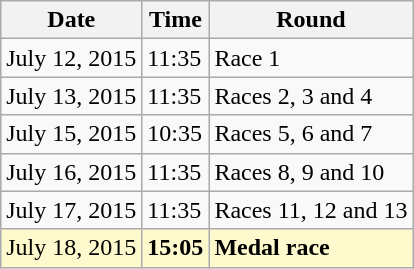<table class="wikitable">
<tr>
<th>Date</th>
<th>Time</th>
<th>Round</th>
</tr>
<tr>
<td>July 12, 2015</td>
<td>11:35</td>
<td>Race 1</td>
</tr>
<tr>
<td>July 13, 2015</td>
<td>11:35</td>
<td>Races 2, 3 and 4</td>
</tr>
<tr>
<td>July 15, 2015</td>
<td>10:35</td>
<td>Races 5, 6 and 7</td>
</tr>
<tr>
<td>July 16, 2015</td>
<td>11:35</td>
<td>Races 8, 9 and 10</td>
</tr>
<tr>
<td>July 17, 2015</td>
<td>11:35</td>
<td>Races 11, 12 and 13</td>
</tr>
<tr style=background:lemonchiffon>
<td>July 18, 2015</td>
<td><strong>15:05</strong></td>
<td><strong>Medal race</strong></td>
</tr>
</table>
